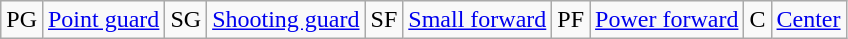<table class=wikitable>
<tr>
<td>PG</td>
<td><a href='#'>Point guard</a></td>
<td>SG</td>
<td><a href='#'>Shooting guard</a></td>
<td>SF</td>
<td><a href='#'>Small forward</a></td>
<td>PF</td>
<td><a href='#'>Power forward</a></td>
<td>C</td>
<td><a href='#'>Center</a></td>
</tr>
</table>
